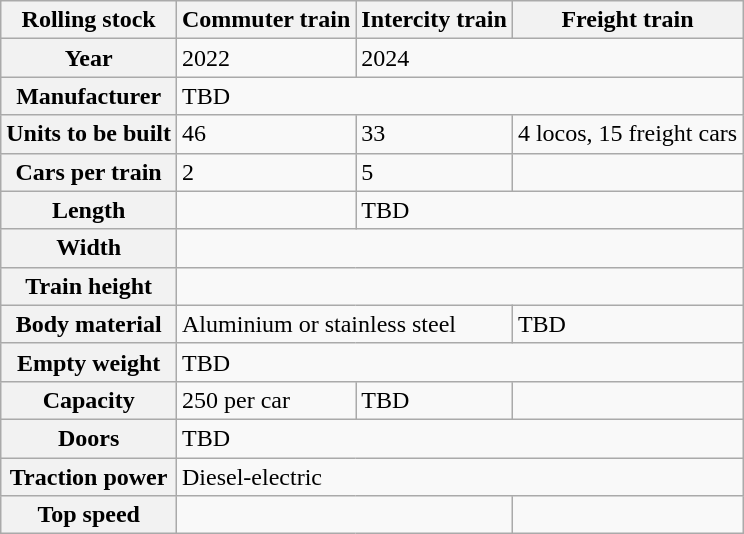<table class="wikitable">
<tr>
<th>Rolling stock</th>
<th>Commuter train</th>
<th>Intercity train</th>
<th>Freight train</th>
</tr>
<tr>
<th>Year</th>
<td>2022</td>
<td colspan="2"> 2024</td>
</tr>
<tr>
<th>Manufacturer</th>
<td colspan="3">TBD</td>
</tr>
<tr>
<th>Units to be built</th>
<td>46</td>
<td>33</td>
<td>4 locos, 15 freight cars</td>
</tr>
<tr>
<th>Cars per train</th>
<td>2</td>
<td>5</td>
<td></td>
</tr>
<tr>
<th>Length</th>
<td></td>
<td colspan="2">TBD</td>
</tr>
<tr>
<th>Width</th>
<td colspan="3"></td>
</tr>
<tr>
<th>Train height</th>
<td colspan="3"></td>
</tr>
<tr>
<th>Body material</th>
<td colspan="2">Aluminium or stainless steel</td>
<td>TBD</td>
</tr>
<tr>
<th>Empty weight</th>
<td colspan="3">TBD</td>
</tr>
<tr>
<th>Capacity</th>
<td>250 per car</td>
<td>TBD</td>
<td></td>
</tr>
<tr>
<th>Doors</th>
<td colspan="3">TBD</td>
</tr>
<tr>
<th>Traction power</th>
<td colspan="3">Diesel-electric</td>
</tr>
<tr>
<th>Top speed</th>
<td colspan="2"></td>
<td></td>
</tr>
</table>
